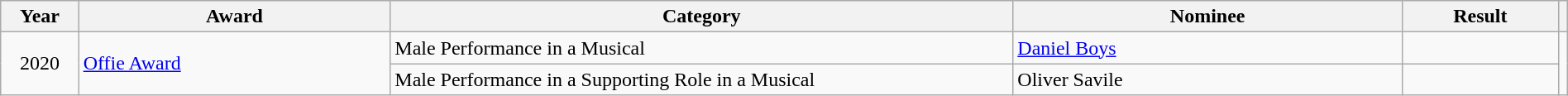<table class="wikitable" width="100%">
<tr>
<th width="5%">Year</th>
<th width="20%">Award</th>
<th width="40%">Category</th>
<th width="25%">Nominee</th>
<th width="10%">Result</th>
<th></th>
</tr>
<tr>
<td rowspan="2" align="center">2020</td>
<td rowspan="2"><a href='#'>Offie Award</a></td>
<td>Male Performance in a Musical</td>
<td><a href='#'>Daniel Boys</a></td>
<td></td>
<td rowspan="2"></td>
</tr>
<tr>
<td>Male Performance in a Supporting Role in a Musical</td>
<td>Oliver Savile</td>
<td></td>
</tr>
</table>
